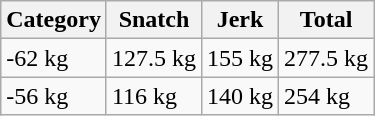<table class="wikitable" border="1">
<tr>
<th>Category</th>
<th>Snatch</th>
<th>Jerk</th>
<th>Total</th>
</tr>
<tr>
<td>-62 kg</td>
<td>127.5 kg</td>
<td>155 kg</td>
<td>277.5 kg</td>
</tr>
<tr>
<td>-56 kg</td>
<td>116 kg</td>
<td>140 kg</td>
<td>254 kg</td>
</tr>
</table>
